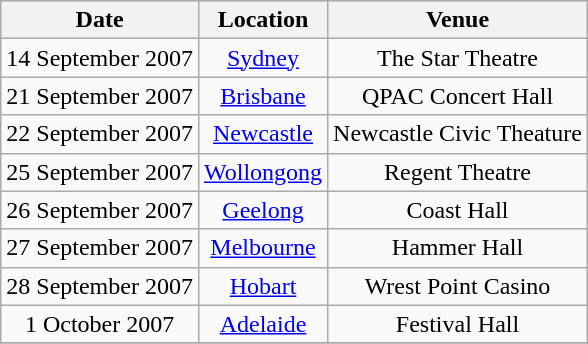<table class="wikitable" style="text-align:center;">
<tr bgcolor="#CCCCCC">
<th>Date</th>
<th>Location</th>
<th>Venue</th>
</tr>
<tr>
<td>14 September 2007</td>
<td><a href='#'>Sydney</a></td>
<td>The Star Theatre</td>
</tr>
<tr>
<td>21 September 2007</td>
<td><a href='#'>Brisbane</a></td>
<td>QPAC Concert Hall</td>
</tr>
<tr>
<td>22 September 2007</td>
<td><a href='#'>Newcastle</a></td>
<td>Newcastle Civic Theature</td>
</tr>
<tr>
<td>25 September 2007</td>
<td><a href='#'>Wollongong</a></td>
<td>Regent Theatre</td>
</tr>
<tr>
<td>26 September 2007</td>
<td><a href='#'>Geelong</a></td>
<td>Coast Hall</td>
</tr>
<tr>
<td>27 September 2007</td>
<td><a href='#'>Melbourne</a></td>
<td>Hammer Hall</td>
</tr>
<tr>
<td>28 September 2007</td>
<td><a href='#'>Hobart</a></td>
<td>Wrest Point Casino</td>
</tr>
<tr>
<td>1 October 2007</td>
<td><a href='#'>Adelaide</a></td>
<td>Festival Hall</td>
</tr>
<tr>
</tr>
</table>
